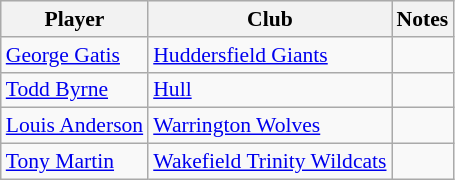<table class="wikitable" style="font-size:90%">
<tr bgcolor="#efefef">
<th>Player</th>
<th>Club</th>
<th>Notes</th>
</tr>
<tr>
<td><a href='#'>George Gatis</a></td>
<td><a href='#'>Huddersfield Giants</a></td>
<td></td>
</tr>
<tr>
<td><a href='#'>Todd Byrne</a></td>
<td><a href='#'>Hull</a></td>
<td></td>
</tr>
<tr>
<td><a href='#'>Louis Anderson</a></td>
<td><a href='#'>Warrington Wolves</a></td>
<td></td>
</tr>
<tr>
<td><a href='#'>Tony Martin</a></td>
<td><a href='#'>Wakefield Trinity Wildcats</a></td>
<td></td>
</tr>
</table>
